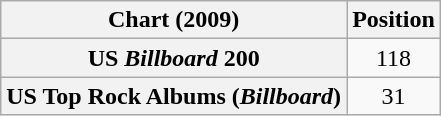<table class="wikitable sortable plainrowheaders" style="text-align:center">
<tr>
<th>Chart (2009)</th>
<th>Position</th>
</tr>
<tr>
<th scope="row">US <em>Billboard</em> 200</th>
<td>118</td>
</tr>
<tr>
<th scope="row">US Top Rock Albums (<em>Billboard</em>)</th>
<td>31</td>
</tr>
</table>
